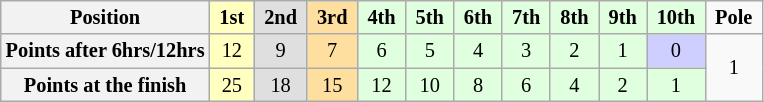<table class="wikitable" style="font-size:85%; text-align:center">
<tr>
<th>Position</th>
<td style="background:#FFFFBF;"> <strong>1st</strong> </td>
<td style="background:#DFDFDF;"> <strong>2nd</strong> </td>
<td style="background:#FFDF9F;"> <strong>3rd</strong> </td>
<td style="background:#DFFFDF;"> <strong>4th</strong> </td>
<td style="background:#DFFFDF;"> <strong>5th</strong> </td>
<td style="background:#DFFFDF;"> <strong>6th</strong> </td>
<td style="background:#DFFFDF;"> <strong>7th</strong> </td>
<td style="background:#DFFFDF;"> <strong>8th</strong> </td>
<td style="background:#DFFFDF;"> <strong>9th</strong> </td>
<td style="background:#DFFFDF;"> <strong>10th</strong> </td>
<td> <strong>Pole</strong> </td>
</tr>
<tr>
<th>Points after 6hrs/12hrs</th>
<td style="background:#FFFFBF;">12</td>
<td style="background:#DFDFDF;">9</td>
<td style="background:#FFDF9F;">7</td>
<td style="background:#DFFFDF;">6</td>
<td style="background:#DFFFDF;">5</td>
<td style="background:#DFFFDF;">4</td>
<td style="background:#DFFFDF;">3</td>
<td style="background:#DFFFDF;">2</td>
<td style="background:#DFFFDF;">1</td>
<td style="background:#CFCFFF;">0</td>
<td rowspan=2>1</td>
</tr>
<tr>
<th>Points at the finish</th>
<td style="background:#FFFFBF;">25</td>
<td style="background:#DFDFDF;">18</td>
<td style="background:#FFDF9F;">15</td>
<td style="background:#DFFFDF;">12</td>
<td style="background:#DFFFDF;">10</td>
<td style="background:#DFFFDF;">8</td>
<td style="background:#DFFFDF;">6</td>
<td style="background:#DFFFDF;">4</td>
<td style="background:#DFFFDF;">2</td>
<td style="background:#DFFFDF;">1</td>
</tr>
</table>
